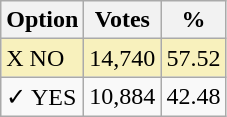<table class="wikitable">
<tr>
<th>Option</th>
<th>Votes</th>
<th>%</th>
</tr>
<tr>
<td style=background:#f8f1bd>X NO</td>
<td style=background:#f8f1bd>14,740</td>
<td style=background:#f8f1bd>57.52</td>
</tr>
<tr>
<td>✓ YES</td>
<td>10,884</td>
<td>42.48</td>
</tr>
</table>
